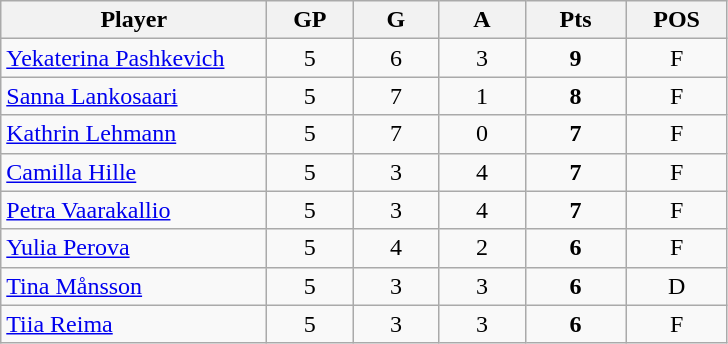<table class="wikitable sortable" style="text-align:center;">
<tr>
<th style="width:170px;">Player</th>
<th style="width:50px;">GP</th>
<th style="width:50px;">G</th>
<th style="width:50px;">A</th>
<th style="width:60px;">Pts</th>
<th style="width:60px;">POS</th>
</tr>
<tr>
<td align=left> <a href='#'>Yekaterina Pashkevich</a></td>
<td>5</td>
<td>6</td>
<td>3</td>
<td><strong>9</strong></td>
<td>F</td>
</tr>
<tr>
<td align=left> <a href='#'>Sanna Lankosaari</a></td>
<td>5</td>
<td>7</td>
<td>1</td>
<td><strong>8</strong></td>
<td>F</td>
</tr>
<tr>
<td align=left> <a href='#'>Kathrin Lehmann</a></td>
<td>5</td>
<td>7</td>
<td>0</td>
<td><strong>7</strong></td>
<td>F</td>
</tr>
<tr>
<td align=left> <a href='#'>Camilla Hille</a></td>
<td>5</td>
<td>3</td>
<td>4</td>
<td><strong>7</strong></td>
<td>F</td>
</tr>
<tr>
<td align=left> <a href='#'>Petra Vaarakallio</a></td>
<td>5</td>
<td>3</td>
<td>4</td>
<td><strong>7</strong></td>
<td>F</td>
</tr>
<tr>
<td align=left> <a href='#'>Yulia Perova</a></td>
<td>5</td>
<td>4</td>
<td>2</td>
<td><strong>6</strong></td>
<td>F</td>
</tr>
<tr>
<td align=left> <a href='#'>Tina Månsson</a></td>
<td>5</td>
<td>3</td>
<td>3</td>
<td><strong>6</strong></td>
<td>D</td>
</tr>
<tr>
<td align=left> <a href='#'>Tiia Reima</a></td>
<td>5</td>
<td>3</td>
<td>3</td>
<td><strong>6</strong></td>
<td>F</td>
</tr>
</table>
